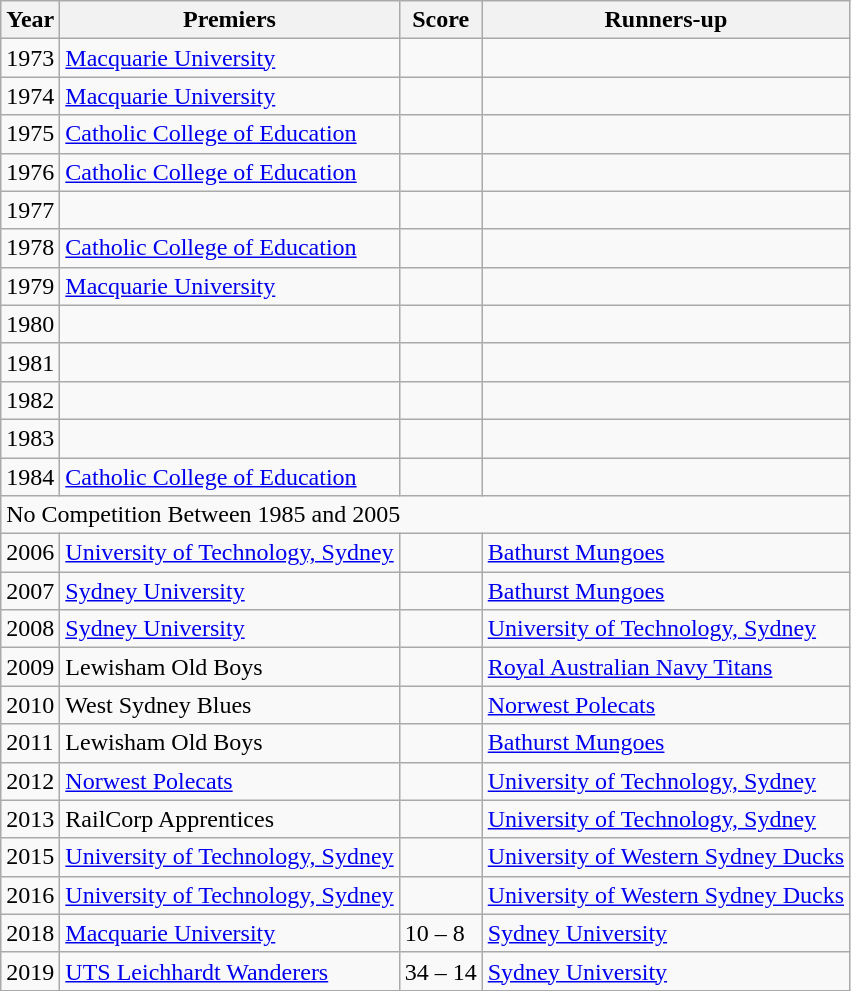<table class="wikitable">
<tr>
<th>Year</th>
<th>Premiers</th>
<th>Score</th>
<th>Runners-up</th>
</tr>
<tr>
<td>1973</td>
<td><a href='#'>Macquarie University</a></td>
<td></td>
<td></td>
</tr>
<tr>
<td>1974</td>
<td><a href='#'>Macquarie University</a></td>
<td></td>
<td></td>
</tr>
<tr>
<td>1975</td>
<td><a href='#'>Catholic College of Education</a></td>
<td></td>
<td></td>
</tr>
<tr>
<td>1976</td>
<td><a href='#'>Catholic College of Education</a></td>
<td></td>
<td></td>
</tr>
<tr>
<td>1977</td>
<td></td>
<td></td>
<td></td>
</tr>
<tr>
<td>1978</td>
<td><a href='#'>Catholic College of Education</a></td>
<td></td>
<td></td>
</tr>
<tr>
<td>1979</td>
<td><a href='#'>Macquarie University</a></td>
<td></td>
<td></td>
</tr>
<tr>
<td>1980</td>
<td></td>
<td></td>
<td></td>
</tr>
<tr>
<td>1981</td>
<td></td>
<td></td>
<td></td>
</tr>
<tr>
<td>1982</td>
<td></td>
<td></td>
<td></td>
</tr>
<tr>
<td>1983</td>
<td></td>
<td></td>
<td></td>
</tr>
<tr>
<td>1984</td>
<td><a href='#'>Catholic College of Education</a></td>
<td></td>
<td></td>
</tr>
<tr>
<td colspan="4">No Competition Between 1985 and 2005</td>
</tr>
<tr>
<td>2006</td>
<td><a href='#'>University of Technology, Sydney</a></td>
<td></td>
<td><a href='#'>Bathurst Mungoes</a></td>
</tr>
<tr>
<td>2007</td>
<td><a href='#'>Sydney University</a></td>
<td></td>
<td><a href='#'>Bathurst Mungoes</a></td>
</tr>
<tr>
<td>2008</td>
<td><a href='#'>Sydney University</a></td>
<td></td>
<td><a href='#'>University of Technology, Sydney</a></td>
</tr>
<tr>
<td>2009</td>
<td>Lewisham Old Boys</td>
<td></td>
<td><a href='#'>Royal Australian Navy Titans</a></td>
</tr>
<tr>
<td>2010</td>
<td>West Sydney Blues</td>
<td></td>
<td><a href='#'>Norwest Polecats</a></td>
</tr>
<tr>
<td>2011</td>
<td>Lewisham Old Boys</td>
<td></td>
<td><a href='#'>Bathurst Mungoes</a></td>
</tr>
<tr>
<td>2012</td>
<td><a href='#'>Norwest Polecats</a></td>
<td></td>
<td><a href='#'>University of Technology, Sydney</a></td>
</tr>
<tr>
<td>2013</td>
<td>RailCorp Apprentices</td>
<td></td>
<td><a href='#'>University of Technology, Sydney</a></td>
</tr>
<tr>
<td>2015</td>
<td><a href='#'>University of Technology, Sydney</a></td>
<td></td>
<td><a href='#'>University of Western Sydney Ducks</a></td>
</tr>
<tr>
<td>2016</td>
<td><a href='#'>University of Technology, Sydney</a></td>
<td></td>
<td><a href='#'>University of Western Sydney Ducks</a></td>
</tr>
<tr>
<td>2018</td>
<td><a href='#'>Macquarie University</a></td>
<td>10 – 8</td>
<td><a href='#'>Sydney University</a></td>
</tr>
<tr>
<td>2019</td>
<td><a href='#'>UTS Leichhardt Wanderers</a></td>
<td>34 – 14</td>
<td><a href='#'>Sydney University</a></td>
</tr>
</table>
